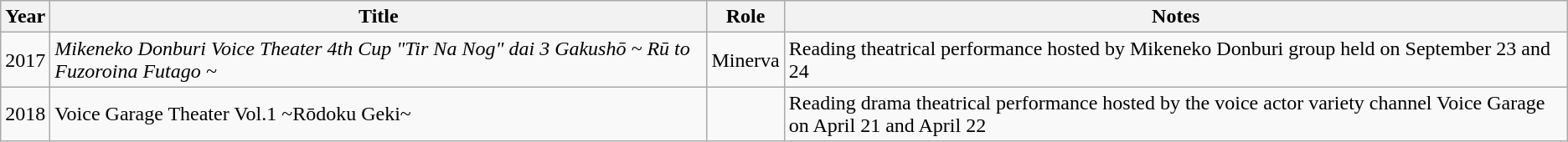<table class="wikitable">
<tr>
<th>Year</th>
<th>Title</th>
<th>Role</th>
<th>Notes</th>
</tr>
<tr>
<td>2017</td>
<td><em>Mikeneko Donburi Voice Theater 4th Cup "Tir Na Nog"  dai 3 Gakushō ~ Rū to Fuzoroina Futago ~</em></td>
<td>Minerva</td>
<td>Reading theatrical performance hosted by Mikeneko Donburi group held on September 23 and 24</td>
</tr>
<tr>
<td>2018</td>
<td>Voice Garage Theater Vol.1 ~Rōdoku Geki~</td>
<td></td>
<td>Reading drama theatrical performance hosted by the voice actor variety channel Voice Garage on April 21 and April 22</td>
</tr>
</table>
